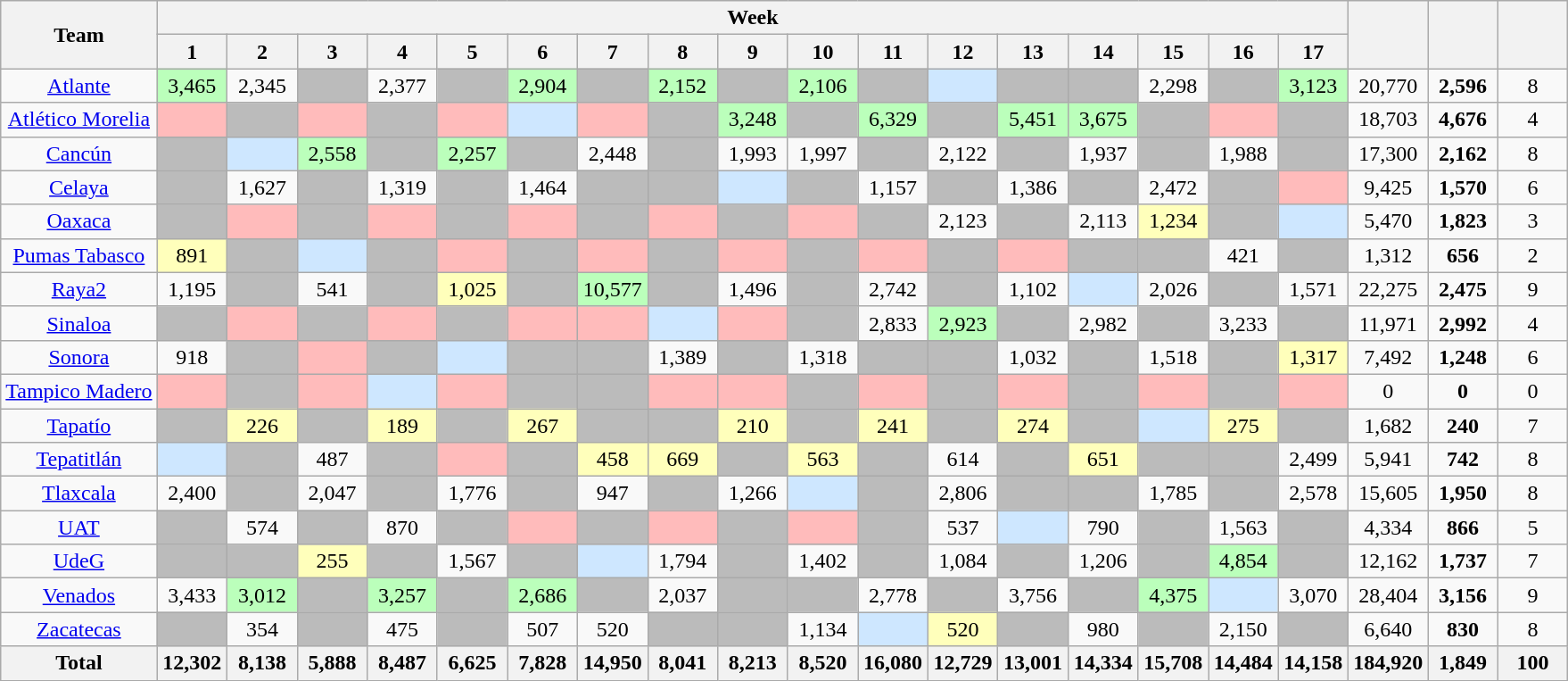<table class="wikitable" style="text-align:center">
<tr>
<th colspan=1 rowspan="2">Team</th>
<th colspan=17>Week</th>
<th colspan=1 rowspan="2" width=45></th>
<th colspan=1 rowspan="2" width=45></th>
<th colspan=1 rowspan="2" width=45></th>
</tr>
<tr>
<th width=45>1</th>
<th width=45>2</th>
<th width=45>3</th>
<th width=45>4</th>
<th width=45>5</th>
<th width=45>6</th>
<th width=45>7</th>
<th width=45>8</th>
<th width=45>9</th>
<th width=45>10</th>
<th width=45>11</th>
<th width=45>12</th>
<th width=45>13</th>
<th width=45>14</th>
<th width=45>15</th>
<th width=45>16</th>
<th width=45>17</th>
</tr>
<tr>
<td><a href='#'>Atlante</a></td>
<td bgcolor=#BBFFBB>3,465</td>
<td>2,345</td>
<td bgcolor=#BBBBBB></td>
<td>2,377</td>
<td bgcolor=#BBBBBB></td>
<td bgcolor=#BBFFBB>2,904</td>
<td bgcolor=#BBBBBB></td>
<td bgcolor=#BBFFBB>2,152</td>
<td bgcolor=#BBBBBB></td>
<td bgcolor=#BBFFBB>2,106</td>
<td bgcolor=#BBBBBB></td>
<td bgcolor=#CEE7FF></td>
<td bgcolor=#BBBBBB></td>
<td bgcolor=#BBBBBB></td>
<td>2,298</td>
<td bgcolor=#BBBBBB></td>
<td bgcolor=#BBFFBB>3,123</td>
<td>20,770</td>
<td><strong>2,596</strong></td>
<td>8</td>
</tr>
<tr>
<td><a href='#'>Atlético Morelia</a></td>
<td bgcolor=#FFBBBB></td>
<td bgcolor=#BBBBBB></td>
<td bgcolor=#FFBBBB></td>
<td bgcolor=#BBBBBB></td>
<td bgcolor=#FFBBBB></td>
<td bgcolor=#CEE7FF></td>
<td bgcolor=#FFBBBB></td>
<td bgcolor=#BBBBBB></td>
<td bgcolor=#BBFFBB>3,248</td>
<td bgcolor=#BBBBBB></td>
<td bgcolor=#BBFFBB>6,329</td>
<td bgcolor=#BBBBBB></td>
<td bgcolor=#BBFFBB>5,451</td>
<td bgcolor=#BBFFBB>3,675</td>
<td bgcolor=#BBBBBB></td>
<td bgcolor=#FFBBBB></td>
<td bgcolor=#BBBBBB></td>
<td>18,703</td>
<td><strong>4,676</strong></td>
<td>4</td>
</tr>
<tr>
<td><a href='#'>Cancún</a></td>
<td bgcolor=#BBBBBB></td>
<td bgcolor=#CEE7FF></td>
<td bgcolor=#BBFFBB>2,558</td>
<td bgcolor=#BBBBBB></td>
<td bgcolor=#BBFFBB>2,257</td>
<td bgcolor=#BBBBBB></td>
<td>2,448</td>
<td bgcolor=#BBBBBB></td>
<td>1,993</td>
<td>1,997</td>
<td bgcolor=#BBBBBB></td>
<td>2,122</td>
<td bgcolor=#BBBBBB></td>
<td>1,937</td>
<td bgcolor=#BBBBBB></td>
<td>1,988</td>
<td bgcolor=#BBBBBB></td>
<td>17,300</td>
<td><strong>2,162</strong></td>
<td>8</td>
</tr>
<tr>
<td><a href='#'>Celaya</a></td>
<td bgcolor=#BBBBBB></td>
<td>1,627</td>
<td bgcolor=#BBBBBB></td>
<td>1,319</td>
<td bgcolor=#BBBBBB></td>
<td>1,464</td>
<td bgcolor=#BBBBBB></td>
<td bgcolor=#BBBBBB></td>
<td bgcolor=#CEE7FF></td>
<td bgcolor=#BBBBBB></td>
<td>1,157</td>
<td bgcolor=#BBBBBB></td>
<td>1,386</td>
<td bgcolor=#BBBBBB></td>
<td>2,472</td>
<td bgcolor=#BBBBBB></td>
<td bgcolor=#FFBBBB></td>
<td>9,425</td>
<td><strong>1,570</strong></td>
<td>6</td>
</tr>
<tr>
<td><a href='#'>Oaxaca</a></td>
<td bgcolor=#BBBBBB></td>
<td bgcolor=#FFBBBB></td>
<td bgcolor=#BBBBBB></td>
<td bgcolor=#FFBBBB></td>
<td bgcolor=#BBBBBB></td>
<td bgcolor=#FFBBBB></td>
<td bgcolor=#BBBBBB></td>
<td bgcolor=#FFBBBB></td>
<td bgcolor=#BBBBBB></td>
<td bgcolor=#FFBBBB></td>
<td bgcolor=#BBBBBB></td>
<td>2,123</td>
<td bgcolor=#BBBBBB></td>
<td>2,113</td>
<td bgcolor=#FFFFBB>1,234</td>
<td bgcolor=#BBBBBB></td>
<td bgcolor=#CEE7FF></td>
<td>5,470</td>
<td><strong>1,823</strong></td>
<td>3</td>
</tr>
<tr>
<td><a href='#'>Pumas Tabasco</a></td>
<td bgcolor=#FFFFBB>891</td>
<td bgcolor=#BBBBBB></td>
<td bgcolor=#CEE7FF></td>
<td bgcolor=#BBBBBB></td>
<td bgcolor=#FFBBBB></td>
<td bgcolor=#BBBBBB></td>
<td bgcolor=#FFBBBB></td>
<td bgcolor=#BBBBBB></td>
<td bgcolor=#FFBBBB></td>
<td bgcolor=#BBBBBB></td>
<td bgcolor=#FFBBBB></td>
<td bgcolor=#BBBBBB></td>
<td bgcolor=#FFBBBB></td>
<td bgcolor=#BBBBBB></td>
<td bgcolor=#BBBBBB></td>
<td>421</td>
<td bgcolor=#BBBBBB></td>
<td>1,312</td>
<td><strong>656</strong></td>
<td>2</td>
</tr>
<tr>
<td><a href='#'>Raya2</a></td>
<td>1,195</td>
<td bgcolor=#BBBBBB></td>
<td>541</td>
<td bgcolor=#BBBBBB></td>
<td bgcolor=#FFFFBB>1,025</td>
<td bgcolor=#BBBBBB></td>
<td bgcolor=#BBFFBB>10,577</td>
<td bgcolor=#BBBBBB></td>
<td>1,496</td>
<td bgcolor=#BBBBBB></td>
<td>2,742</td>
<td bgcolor=#BBBBBB></td>
<td>1,102</td>
<td bgcolor=#CEE7FF></td>
<td>2,026</td>
<td bgcolor=#BBBBBB></td>
<td>1,571</td>
<td>22,275</td>
<td><strong>2,475</strong></td>
<td>9</td>
</tr>
<tr>
<td><a href='#'>Sinaloa</a></td>
<td bgcolor=#BBBBBB></td>
<td bgcolor=#FFBBBB></td>
<td bgcolor=#BBBBBB></td>
<td bgcolor=#FFBBBB></td>
<td bgcolor=#BBBBBB></td>
<td bgcolor=#FFBBBB></td>
<td bgcolor=#FFBBBB></td>
<td bgcolor=#CEE7FF></td>
<td bgcolor=#FFBBBB></td>
<td bgcolor=#BBBBBB></td>
<td>2,833</td>
<td bgcolor=#BBFFBB>2,923</td>
<td bgcolor=#BBBBBB></td>
<td>2,982</td>
<td bgcolor=#BBBBBB></td>
<td>3,233</td>
<td bgcolor=#BBBBBB></td>
<td>11,971</td>
<td><strong>2,992</strong></td>
<td>4</td>
</tr>
<tr>
<td><a href='#'>Sonora</a></td>
<td>918</td>
<td bgcolor=#BBBBBB></td>
<td bgcolor=#FFBBBB></td>
<td bgcolor=#BBBBBB></td>
<td bgcolor=#CEE7FF></td>
<td bgcolor=#BBBBBB></td>
<td bgcolor=#BBBBBB></td>
<td>1,389</td>
<td bgcolor=#BBBBBB></td>
<td>1,318</td>
<td bgcolor=#BBBBBB></td>
<td bgcolor=#BBBBBB></td>
<td>1,032</td>
<td bgcolor=#BBBBBB></td>
<td>1,518</td>
<td bgcolor=#BBBBBB></td>
<td bgcolor=#FFFFBB>1,317</td>
<td>7,492</td>
<td><strong>1,248</strong></td>
<td>6</td>
</tr>
<tr>
<td><a href='#'>Tampico Madero</a></td>
<td bgcolor=#FFBBBB></td>
<td bgcolor=#BBBBBB></td>
<td bgcolor=#FFBBBB></td>
<td bgcolor=#CEE7FF></td>
<td bgcolor=#FFBBBB></td>
<td bgcolor=#BBBBBB></td>
<td bgcolor=#BBBBBB></td>
<td bgcolor=#FFBBBB></td>
<td bgcolor=#FFBBBB></td>
<td bgcolor=#BBBBBB></td>
<td bgcolor=#FFBBBB></td>
<td bgcolor=#BBBBBB></td>
<td bgcolor=#FFBBBB></td>
<td bgcolor=#BBBBBB></td>
<td bgcolor=#FFBBBB></td>
<td bgcolor=#BBBBBB></td>
<td bgcolor=#FFBBBB></td>
<td>0</td>
<td><strong>0</strong></td>
<td>0</td>
</tr>
<tr>
<td><a href='#'>Tapatío</a></td>
<td bgcolor=#BBBBBB></td>
<td bgcolor=#FFFFBB>226</td>
<td bgcolor=#BBBBBB></td>
<td bgcolor=#FFFFBB>189</td>
<td bgcolor=#BBBBBB></td>
<td bgcolor=#FFFFBB>267</td>
<td bgcolor=#BBBBBB></td>
<td bgcolor=#BBBBBB></td>
<td bgcolor=#FFFFBB>210</td>
<td bgcolor=#BBBBBB></td>
<td bgcolor=#FFFFBB>241</td>
<td bgcolor=#BBBBBB></td>
<td bgcolor=#FFFFBB>274</td>
<td bgcolor=#BBBBBB></td>
<td bgcolor=#CEE7FF></td>
<td bgcolor=#FFFFBB>275</td>
<td bgcolor=#BBBBBB></td>
<td>1,682</td>
<td><strong>240</strong></td>
<td>7</td>
</tr>
<tr>
<td><a href='#'>Tepatitlán</a></td>
<td bgcolor=#CEE7FF></td>
<td bgcolor=#BBBBBB></td>
<td>487</td>
<td bgcolor=#BBBBBB></td>
<td bgcolor=#FFBBBB></td>
<td bgcolor=#BBBBBB></td>
<td bgcolor=#FFFFBB>458</td>
<td bgcolor=#FFFFBB>669</td>
<td bgcolor=#BBBBBB></td>
<td bgcolor=#FFFFBB>563</td>
<td bgcolor=#BBBBBB></td>
<td>614</td>
<td bgcolor=#BBBBBB></td>
<td bgcolor=#FFFFBB>651</td>
<td bgcolor=#BBBBBB></td>
<td bgcolor=#BBBBBB></td>
<td>2,499</td>
<td>5,941</td>
<td><strong>742</strong></td>
<td>8</td>
</tr>
<tr>
<td><a href='#'>Tlaxcala</a></td>
<td>2,400</td>
<td bgcolor=#BBBBBB></td>
<td>2,047</td>
<td bgcolor=#BBBBBB></td>
<td>1,776</td>
<td bgcolor=#BBBBBB></td>
<td>947</td>
<td bgcolor=#BBBBBB></td>
<td>1,266</td>
<td bgcolor=#CEE7FF></td>
<td bgcolor=#BBBBBB></td>
<td>2,806</td>
<td bgcolor=#BBBBBB></td>
<td bgcolor=#BBBBBB></td>
<td>1,785</td>
<td bgcolor=#BBBBBB></td>
<td>2,578</td>
<td>15,605</td>
<td><strong>1,950</strong></td>
<td>8</td>
</tr>
<tr>
<td><a href='#'>UAT</a></td>
<td bgcolor=#BBBBBB></td>
<td>574</td>
<td bgcolor=#BBBBBB></td>
<td>870</td>
<td bgcolor=#BBBBBB></td>
<td bgcolor=#FFBBBB></td>
<td bgcolor=#BBBBBB></td>
<td bgcolor=#FFBBBB></td>
<td bgcolor=#BBBBBB></td>
<td bgcolor=#FFBBBB></td>
<td bgcolor=#BBBBBB></td>
<td>537</td>
<td bgcolor=#CEE7FF></td>
<td>790</td>
<td bgcolor=#BBBBBB></td>
<td>1,563</td>
<td bgcolor=#BBBBBB></td>
<td>4,334</td>
<td><strong>866</strong></td>
<td>5</td>
</tr>
<tr>
<td><a href='#'>UdeG</a></td>
<td bgcolor=#BBBBBB></td>
<td bgcolor=#BBBBBB></td>
<td bgcolor=#FFFFBB>255</td>
<td bgcolor=#BBBBBB></td>
<td>1,567</td>
<td bgcolor=#BBBBBB></td>
<td bgcolor=#CEE7FF></td>
<td>1,794</td>
<td bgcolor=#BBBBBB></td>
<td>1,402</td>
<td bgcolor=#BBBBBB></td>
<td>1,084</td>
<td bgcolor=#BBBBBB></td>
<td>1,206</td>
<td bgcolor=#BBBBBB></td>
<td bgcolor=#BBFFBB>4,854</td>
<td bgcolor=#BBBBBB></td>
<td>12,162</td>
<td><strong>1,737</strong></td>
<td>7</td>
</tr>
<tr>
<td><a href='#'>Venados</a></td>
<td>3,433</td>
<td bgcolor=#BBFFBB>3,012</td>
<td bgcolor=#BBBBBB></td>
<td bgcolor=#BBFFBB>3,257</td>
<td bgcolor=#BBBBBB></td>
<td bgcolor=#BBFFBB>2,686</td>
<td bgcolor=#BBBBBB></td>
<td>2,037</td>
<td bgcolor=#BBBBBB></td>
<td bgcolor=#BBBBBB></td>
<td>2,778</td>
<td bgcolor=#BBBBBB></td>
<td>3,756</td>
<td bgcolor=#BBBBBB></td>
<td bgcolor=#BBFFBB>4,375</td>
<td bgcolor=#CEE7FF></td>
<td>3,070</td>
<td>28,404</td>
<td><strong>3,156</strong></td>
<td>9</td>
</tr>
<tr>
<td><a href='#'>Zacatecas</a></td>
<td bgcolor=#BBBBBB></td>
<td>354</td>
<td bgcolor=#BBBBBB></td>
<td>475</td>
<td bgcolor=#BBBBBB></td>
<td>507</td>
<td>520</td>
<td bgcolor=#BBBBBB></td>
<td bgcolor=#BBBBBB></td>
<td>1,134</td>
<td bgcolor=#CEE7FF></td>
<td bgcolor=#FFFFBB>520</td>
<td bgcolor=#BBBBBB></td>
<td>980</td>
<td bgcolor=#BBBBBB></td>
<td>2,150</td>
<td bgcolor=#BBBBBB></td>
<td>6,640</td>
<td><strong>830</strong></td>
<td>8</td>
</tr>
<tr>
<th align=center>Total</th>
<th>12,302</th>
<th>8,138</th>
<th>5,888</th>
<th>8,487</th>
<th>6,625</th>
<th>7,828</th>
<th>14,950</th>
<th>8,041</th>
<th>8,213</th>
<th>8,520</th>
<th>16,080</th>
<th>12,729</th>
<th>13,001</th>
<th>14,334</th>
<th>15,708</th>
<th>14,484</th>
<th>14,158</th>
<th>184,920</th>
<th>1,849</th>
<th>100</th>
</tr>
</table>
